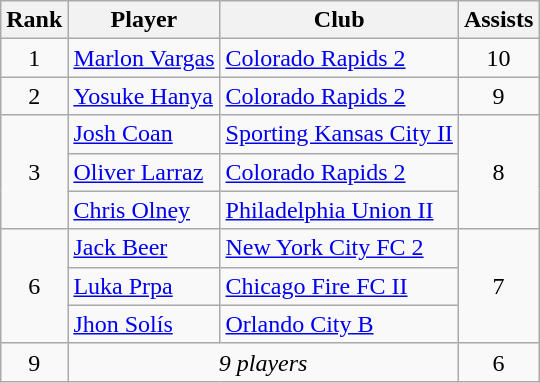<table class="wikitable" style="text-align:center">
<tr>
<th>Rank</th>
<th>Player</th>
<th>Club</th>
<th>Assists</th>
</tr>
<tr>
<td>1</td>
<td align="left"> <a href='#'>Marlon Vargas</a></td>
<td align="left"><a href='#'>Colorado Rapids 2</a></td>
<td>10</td>
</tr>
<tr>
<td>2</td>
<td align="left"> <a href='#'>Yosuke Hanya</a></td>
<td align="left"><a href='#'>Colorado Rapids 2</a></td>
<td>9</td>
</tr>
<tr>
<td rowspan="3">3</td>
<td align="left"> <a href='#'>Josh Coan</a></td>
<td align="left"><a href='#'>Sporting Kansas City II</a></td>
<td rowspan="3">8</td>
</tr>
<tr>
<td align="left"> <a href='#'>Oliver Larraz</a></td>
<td align="left"><a href='#'>Colorado Rapids 2</a></td>
</tr>
<tr>
<td align="left"> <a href='#'>Chris Olney</a></td>
<td align="left"><a href='#'>Philadelphia Union II</a></td>
</tr>
<tr>
<td rowspan="3">6</td>
<td align="left"> <a href='#'>Jack Beer</a></td>
<td align="left"><a href='#'>New York City FC 2</a></td>
<td rowspan="3">7</td>
</tr>
<tr>
<td align="left"> <a href='#'>Luka Prpa</a></td>
<td align="left"><a href='#'>Chicago Fire FC II</a></td>
</tr>
<tr>
<td align="left"> <a href='#'>Jhon Solís</a></td>
<td align="left"><a href='#'>Orlando City B</a></td>
</tr>
<tr>
<td align="center">9</td>
<td colspan="2" align="center"><em>9 players</em></td>
<td align="center">6</td>
</tr>
</table>
